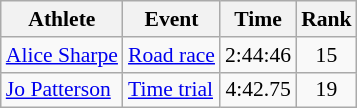<table class=wikitable style="font-size:90%;">
<tr>
<th>Athlete</th>
<th>Event</th>
<th>Time</th>
<th>Rank</th>
</tr>
<tr align=center>
<td align=left><a href='#'>Alice Sharpe</a></td>
<td><a href='#'>Road race</a></td>
<td>2:44:46</td>
<td>15</td>
</tr>
<tr align=center>
<td align=left><a href='#'>Jo Patterson</a></td>
<td align=left rowspan=1><a href='#'>Time trial</a></td>
<td>4:42.75</td>
<td>19</td>
</tr>
</table>
